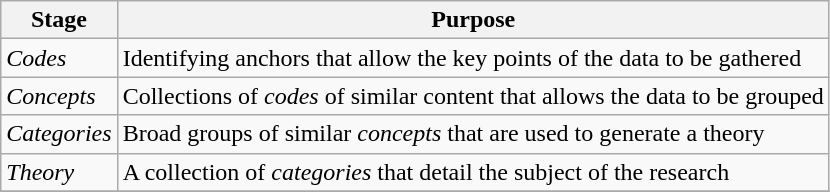<table class="wikitable">
<tr>
<th><strong>Stage</strong></th>
<th><strong>Purpose</strong></th>
</tr>
<tr>
<td><em>Codes</em></td>
<td>Identifying anchors that allow the key points of the data to be gathered</td>
</tr>
<tr>
<td><em>Concepts</em></td>
<td>Collections of <em>codes</em> of similar content that allows the data to be grouped</td>
</tr>
<tr>
<td><em>Categories</em></td>
<td>Broad groups of similar <em>concepts</em> that are used to generate a theory</td>
</tr>
<tr>
<td><em>Theory</em></td>
<td>A collection of <em>categories</em> that detail the subject of the research</td>
</tr>
<tr>
</tr>
</table>
